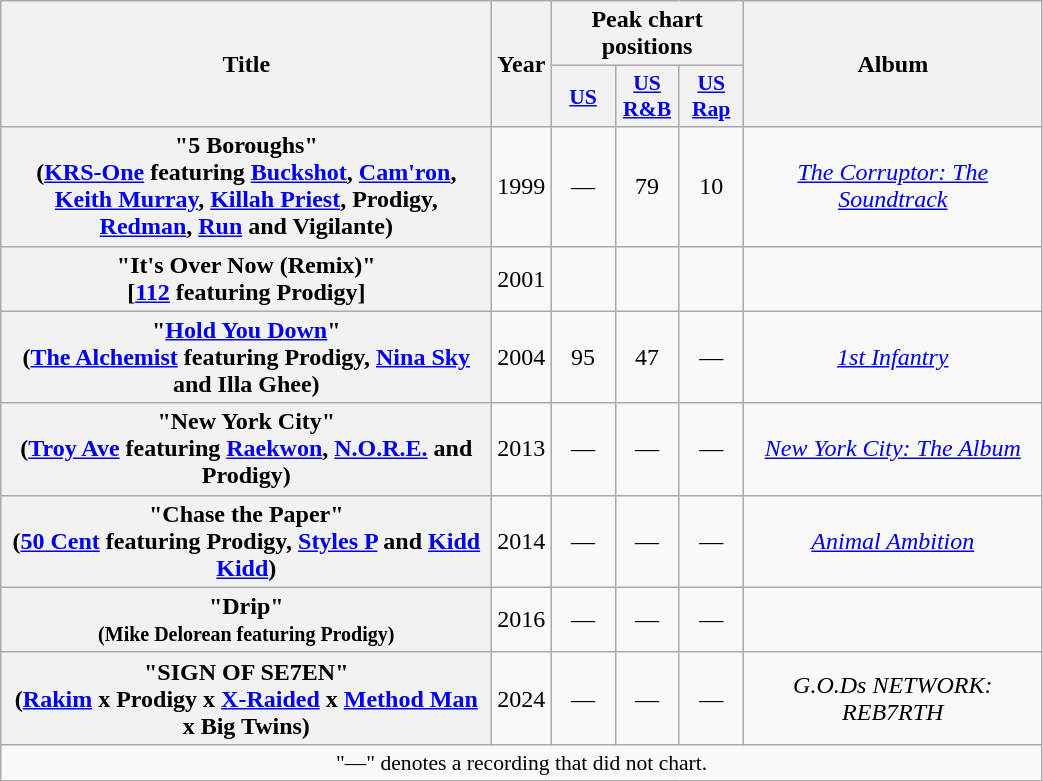<table class="wikitable plainrowheaders" style="text-align:center;">
<tr>
<th scope="col" rowspan="2" style="width:20em;">Title</th>
<th scope="col" rowspan="2" style="width:1em;">Year</th>
<th scope="col" colspan="3">Peak chart positions</th>
<th scope="col" rowspan="2" style="width:12em;">Album</th>
</tr>
<tr>
<th scope="col" style="width:2.5em;font-size:90%;"><a href='#'>US</a><br></th>
<th scope="col" style="width:2.5em;font-size:90%;"><a href='#'>US R&B</a><br></th>
<th scope="col" style="width:2.5em;font-size:90%;"><a href='#'>US Rap</a><br></th>
</tr>
<tr>
<th scope="row">"5 Boroughs"<br><span>(<a href='#'>KRS-One</a> featuring <a href='#'>Buckshot</a>, <a href='#'>Cam'ron</a>, <a href='#'>Keith Murray</a>, <a href='#'>Killah Priest</a>, Prodigy, <a href='#'>Redman</a>, <a href='#'>Run</a> and Vigilante)</span></th>
<td>1999</td>
<td>—</td>
<td>79</td>
<td>10</td>
<td><em><a href='#'>The Corruptor: The Soundtrack</a></em></td>
</tr>
<tr>
<th scope="row">"It's Over Now (Remix)"<br>[<a href='#'>112</a> featuring Prodigy]</th>
<td>2001</td>
<td></td>
<td></td>
<td></td>
<td></td>
</tr>
<tr>
<th scope="row">"<a href='#'>Hold You Down</a>"<br><span>(<a href='#'>The Alchemist</a> featuring Prodigy, <a href='#'>Nina Sky</a> and Illa Ghee)</span></th>
<td>2004</td>
<td>95</td>
<td>47</td>
<td>—</td>
<td><em><a href='#'>1st Infantry</a></em></td>
</tr>
<tr>
<th scope="row">"New York City"<br><span>(<a href='#'>Troy Ave</a> featuring <a href='#'>Raekwon</a>, <a href='#'>N.O.R.E.</a> and Prodigy)</span></th>
<td>2013</td>
<td>—</td>
<td>—</td>
<td>—</td>
<td><em><a href='#'>New York City: The Album</a></em></td>
</tr>
<tr>
<th scope="row">"Chase the Paper"<br><span>(<a href='#'>50 Cent</a> featuring Prodigy, <a href='#'>Styles P</a> and <a href='#'>Kidd Kidd</a>)</span></th>
<td>2014</td>
<td>—</td>
<td>—</td>
<td>—</td>
<td><em><a href='#'>Animal Ambition</a></em></td>
</tr>
<tr>
<th>"Drip"<br><small>(Mike Delorean featuring Prodigy)</small></th>
<td>2016</td>
<td>—</td>
<td>—</td>
<td>—</td>
<td></td>
</tr>
<tr>
<th scope="row">"SIGN OF SE7EN"<br><span>(<a href='#'>Rakim</a> x Prodigy x <a href='#'>X-Raided</a> x <a href='#'>Method Man</a> x Big Twins)</span></th>
<td>2024</td>
<td>—</td>
<td>—</td>
<td>—</td>
<td><em>G.O.Ds NETWORK: REB7RTH</em></td>
</tr>
<tr>
<td colspan="14" style="font-size:90%">"—" denotes a recording that did not chart.</td>
</tr>
</table>
